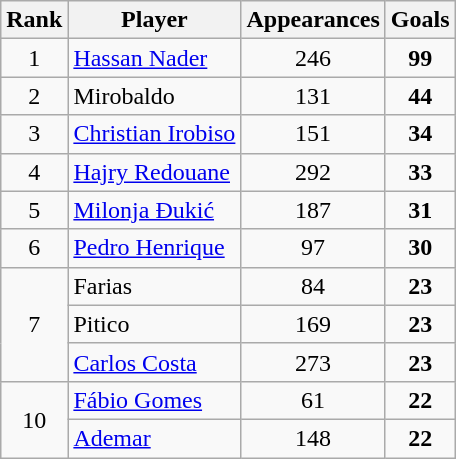<table class="wikitable" style="text-align:center;">
<tr>
<th>Rank</th>
<th>Player</th>
<th>Appearances</th>
<th>Goals</th>
</tr>
<tr>
<td rowspan=1>1</td>
<td align="left"> <a href='#'>Hassan Nader</a></td>
<td>246</td>
<td><strong>99</strong></td>
</tr>
<tr>
<td rowspan=1>2</td>
<td align="left"> Mirobaldo</td>
<td>131</td>
<td><strong>44</strong></td>
</tr>
<tr>
<td rowspan=1>3</td>
<td align="left"> <a href='#'>Christian Irobiso</a></td>
<td>151</td>
<td><strong>34</strong></td>
</tr>
<tr>
<td rowspan=1>4</td>
<td align="left"> <a href='#'>Hajry Redouane</a></td>
<td>292</td>
<td><strong>33</strong></td>
</tr>
<tr>
<td rowspan=1>5</td>
<td align="left"> <a href='#'>Milonja Đukić</a></td>
<td>187</td>
<td><strong>31</strong></td>
</tr>
<tr>
<td rowspan=1>6</td>
<td align="left"> <a href='#'>Pedro Henrique</a></td>
<td>97</td>
<td><strong>30</strong></td>
</tr>
<tr>
<td rowspan=3>7</td>
<td align="left"> Farias</td>
<td>84</td>
<td><strong>23</strong></td>
</tr>
<tr>
<td align="left"> Pitico</td>
<td>169</td>
<td><strong>23</strong></td>
</tr>
<tr>
<td align="left"> <a href='#'>Carlos Costa</a></td>
<td>273</td>
<td><strong>23</strong></td>
</tr>
<tr>
<td rowspan=2>10</td>
<td align="left"> <a href='#'>Fábio Gomes</a></td>
<td>61</td>
<td><strong>22</strong></td>
</tr>
<tr>
<td align="left"> <a href='#'>Ademar</a></td>
<td>148</td>
<td><strong>22</strong></td>
</tr>
</table>
